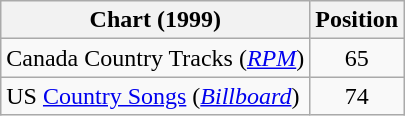<table class="wikitable sortable">
<tr>
<th scope="col">Chart (1999)</th>
<th scope="col">Position</th>
</tr>
<tr>
<td>Canada Country Tracks (<em><a href='#'>RPM</a></em>)</td>
<td align="center">65</td>
</tr>
<tr>
<td>US <a href='#'>Country Songs</a> (<em><a href='#'>Billboard</a></em>)</td>
<td align="center">74</td>
</tr>
</table>
